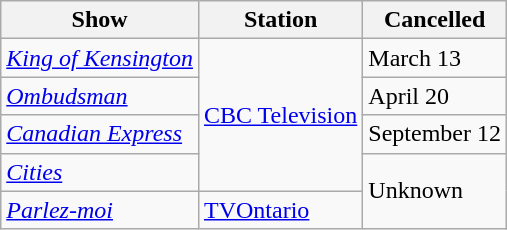<table class="wikitable">
<tr>
<th>Show</th>
<th>Station</th>
<th>Cancelled</th>
</tr>
<tr>
<td><em><a href='#'>King of Kensington</a></em></td>
<td rowspan="4"><a href='#'>CBC Television</a></td>
<td>March 13</td>
</tr>
<tr>
<td><em><a href='#'>Ombudsman</a></em></td>
<td>April 20</td>
</tr>
<tr>
<td><em><a href='#'>Canadian Express</a></em></td>
<td>September 12</td>
</tr>
<tr>
<td><em><a href='#'>Cities</a></em></td>
<td rowspan="2">Unknown</td>
</tr>
<tr>
<td><em><a href='#'>Parlez-moi</a></em></td>
<td><a href='#'>TVOntario</a></td>
</tr>
</table>
